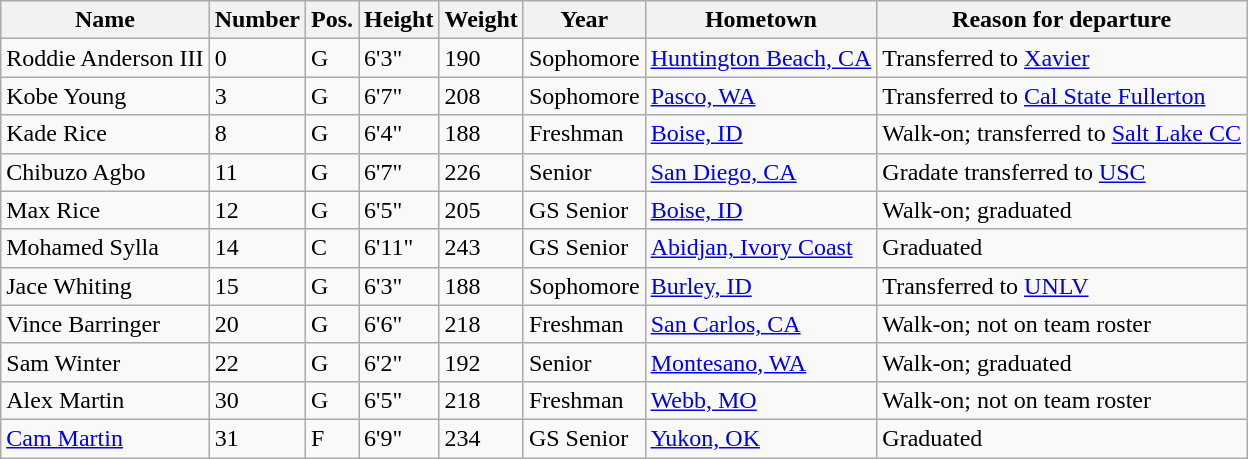<table class="wikitable sortable" border="1">
<tr>
<th>Name</th>
<th>Number</th>
<th>Pos.</th>
<th>Height</th>
<th>Weight</th>
<th>Year</th>
<th>Hometown</th>
<th class="unsortable">Reason for departure</th>
</tr>
<tr>
<td>Roddie Anderson III</td>
<td>0</td>
<td>G</td>
<td>6'3"</td>
<td>190</td>
<td>Sophomore</td>
<td><a href='#'>Huntington Beach, CA</a></td>
<td>Transferred to <a href='#'>Xavier</a></td>
</tr>
<tr>
<td>Kobe Young</td>
<td>3</td>
<td>G</td>
<td>6'7"</td>
<td>208</td>
<td> Sophomore</td>
<td><a href='#'>Pasco, WA</a></td>
<td>Transferred to <a href='#'>Cal State Fullerton</a></td>
</tr>
<tr>
<td>Kade Rice</td>
<td>8</td>
<td>G</td>
<td>6'4"</td>
<td>188</td>
<td> Freshman</td>
<td><a href='#'>Boise, ID</a></td>
<td>Walk-on; transferred to <a href='#'>Salt Lake CC</a></td>
</tr>
<tr>
<td>Chibuzo Agbo</td>
<td>11</td>
<td>G</td>
<td>6'7"</td>
<td>226</td>
<td>Senior</td>
<td><a href='#'>San Diego, CA</a></td>
<td>Gradate transferred to <a href='#'>USC</a></td>
</tr>
<tr>
<td>Max Rice</td>
<td>12</td>
<td>G</td>
<td>6'5"</td>
<td>205</td>
<td>GS Senior</td>
<td><a href='#'>Boise, ID</a></td>
<td>Walk-on; graduated</td>
</tr>
<tr>
<td>Mohamed Sylla</td>
<td>14</td>
<td>C</td>
<td>6'11"</td>
<td>243</td>
<td>GS Senior</td>
<td><a href='#'>Abidjan, Ivory Coast</a></td>
<td>Graduated</td>
</tr>
<tr>
<td>Jace Whiting</td>
<td>15</td>
<td>G</td>
<td>6'3"</td>
<td>188</td>
<td>Sophomore</td>
<td><a href='#'>Burley, ID</a></td>
<td>Transferred to <a href='#'>UNLV</a></td>
</tr>
<tr>
<td>Vince Barringer</td>
<td>20</td>
<td>G</td>
<td>6'6"</td>
<td>218</td>
<td> Freshman</td>
<td><a href='#'>San Carlos, CA</a></td>
<td>Walk-on; not on team roster</td>
</tr>
<tr>
<td>Sam Winter</td>
<td>22</td>
<td>G</td>
<td>6'2"</td>
<td>192</td>
<td>Senior</td>
<td><a href='#'>Montesano, WA</a></td>
<td>Walk-on; graduated</td>
</tr>
<tr>
<td>Alex Martin</td>
<td>30</td>
<td>G</td>
<td>6'5"</td>
<td>218</td>
<td>Freshman</td>
<td><a href='#'>Webb, MO</a></td>
<td>Walk-on; not on team roster</td>
</tr>
<tr>
<td><a href='#'>Cam Martin</a></td>
<td>31</td>
<td>F</td>
<td>6'9"</td>
<td>234</td>
<td>GS Senior</td>
<td><a href='#'>Yukon, OK</a></td>
<td>Graduated</td>
</tr>
</table>
